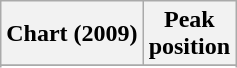<table class="wikitable sortable plainrowheaders" style="text-align:center">
<tr>
<th scope="col">Chart (2009)</th>
<th scope="col">Peak<br>position</th>
</tr>
<tr>
</tr>
<tr>
</tr>
<tr>
</tr>
<tr>
</tr>
<tr>
</tr>
<tr>
</tr>
</table>
